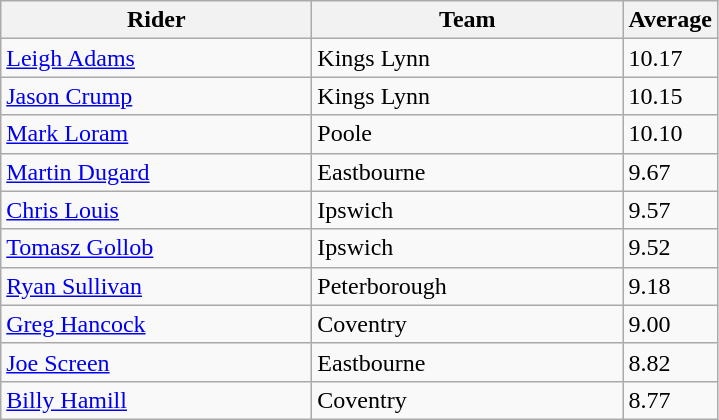<table class="wikitable" style="font-size: 100%">
<tr>
<th width=200>Rider</th>
<th width=200>Team</th>
<th width=40>Average</th>
</tr>
<tr>
<td align="left"> <a href='#'>Leigh Adams</a></td>
<td>Kings Lynn</td>
<td>10.17</td>
</tr>
<tr>
<td align="left"> <a href='#'>Jason Crump</a></td>
<td>Kings Lynn</td>
<td>10.15</td>
</tr>
<tr>
<td align="left"> <a href='#'>Mark Loram</a></td>
<td>Poole</td>
<td>10.10</td>
</tr>
<tr>
<td align="left"> <a href='#'>Martin Dugard</a></td>
<td>Eastbourne</td>
<td>9.67</td>
</tr>
<tr>
<td align="left"> <a href='#'>Chris Louis</a></td>
<td>Ipswich</td>
<td>9.57</td>
</tr>
<tr>
<td align="left"> <a href='#'>Tomasz Gollob</a></td>
<td>Ipswich</td>
<td>9.52</td>
</tr>
<tr>
<td align="left"> <a href='#'>Ryan Sullivan</a></td>
<td>Peterborough</td>
<td>9.18</td>
</tr>
<tr>
<td align="left"> <a href='#'>Greg Hancock</a></td>
<td>Coventry</td>
<td>9.00</td>
</tr>
<tr>
<td align="left"> <a href='#'>Joe Screen</a></td>
<td>Eastbourne</td>
<td>8.82</td>
</tr>
<tr>
<td align="left"> <a href='#'>Billy Hamill</a></td>
<td>Coventry</td>
<td>8.77</td>
</tr>
</table>
